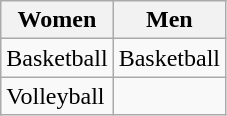<table class="wikitable">
<tr>
<th>Women</th>
<th>Men</th>
</tr>
<tr>
<td>Basketball</td>
<td>Basketball</td>
</tr>
<tr>
<td>Volleyball</td>
<td></td>
</tr>
</table>
